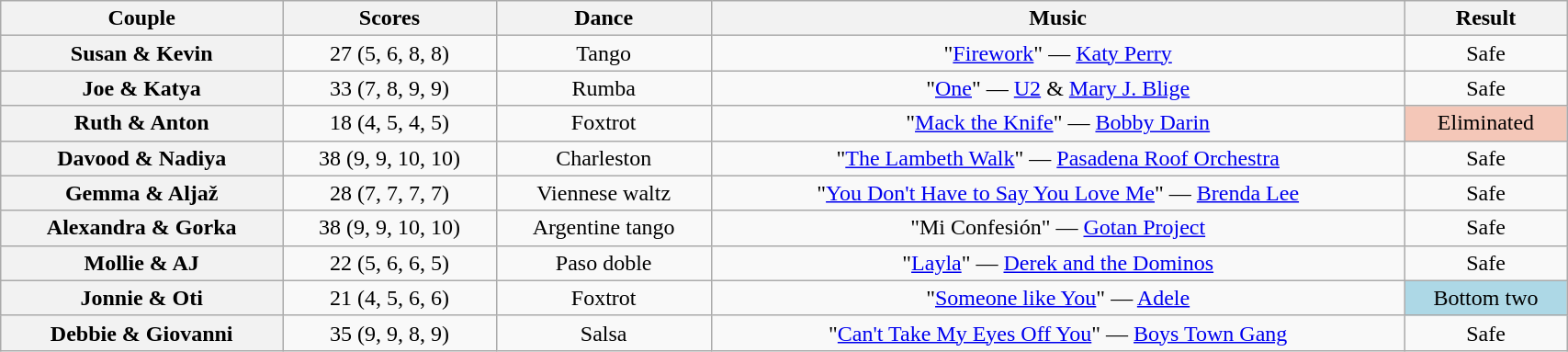<table class="wikitable sortable" style="text-align:center; width: 90%">
<tr>
<th scope="col">Couple</th>
<th scope="col">Scores</th>
<th scope="col" class="unsortable">Dance</th>
<th scope="col" class="unsortable">Music</th>
<th scope="col" class="unsortable">Result</th>
</tr>
<tr>
<th scope="row">Susan & Kevin</th>
<td>27 (5, 6, 8, 8)</td>
<td>Tango</td>
<td>"<a href='#'>Firework</a>" — <a href='#'>Katy Perry</a></td>
<td>Safe</td>
</tr>
<tr>
<th scope="row">Joe & Katya</th>
<td>33 (7, 8, 9, 9)</td>
<td>Rumba</td>
<td>"<a href='#'>One</a>" — <a href='#'>U2</a> & <a href='#'>Mary J. Blige</a></td>
<td>Safe</td>
</tr>
<tr>
<th scope="row">Ruth & Anton</th>
<td>18 (4, 5, 4, 5)</td>
<td>Foxtrot</td>
<td>"<a href='#'>Mack the Knife</a>" — <a href='#'>Bobby Darin</a></td>
<td bgcolor="f4c7b8">Eliminated</td>
</tr>
<tr>
<th scope="row">Davood & Nadiya</th>
<td>38 (9, 9, 10, 10)</td>
<td>Charleston</td>
<td>"<a href='#'>The Lambeth Walk</a>" — <a href='#'>Pasadena Roof Orchestra</a></td>
<td>Safe</td>
</tr>
<tr>
<th scope="row">Gemma & Aljaž</th>
<td>28 (7, 7, 7, 7)</td>
<td>Viennese waltz</td>
<td>"<a href='#'>You Don't Have to Say You Love Me</a>" — <a href='#'>Brenda Lee</a></td>
<td>Safe</td>
</tr>
<tr>
<th scope="row">Alexandra & Gorka</th>
<td>38 (9, 9, 10, 10)</td>
<td>Argentine tango</td>
<td>"Mi Confesión" — <a href='#'>Gotan Project</a></td>
<td>Safe</td>
</tr>
<tr>
<th scope="row">Mollie & AJ</th>
<td>22 (5, 6, 6, 5)</td>
<td>Paso doble</td>
<td>"<a href='#'>Layla</a>" — <a href='#'>Derek and the Dominos</a></td>
<td>Safe</td>
</tr>
<tr>
<th scope="row">Jonnie & Oti</th>
<td>21 (4, 5, 6, 6)</td>
<td>Foxtrot</td>
<td>"<a href='#'>Someone like You</a>" — <a href='#'>Adele</a></td>
<td bgcolor="lightblue">Bottom two</td>
</tr>
<tr>
<th scope="row">Debbie & Giovanni</th>
<td>35 (9, 9, 8, 9)</td>
<td>Salsa</td>
<td>"<a href='#'>Can't Take My Eyes Off You</a>" — <a href='#'>Boys Town Gang</a></td>
<td>Safe</td>
</tr>
</table>
